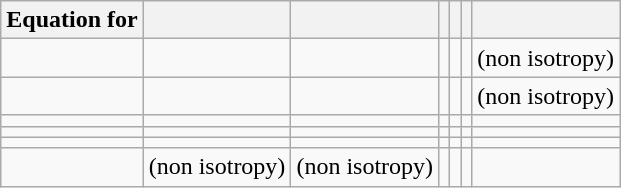<table class="wikitable" style="text-align: center">
<tr>
<th scope="col">Equation for</th>
<th scope="col"></th>
<th scope="col"></th>
<th scope="col"></th>
<th scope="col"></th>
<th scope="col"></th>
<th scope="col"></th>
</tr>
<tr>
<td></td>
<td></td>
<td></td>
<td></td>
<td></td>
<td></td>
<td> (non isotropy)</td>
</tr>
<tr>
<td></td>
<td></td>
<td></td>
<td></td>
<td></td>
<td></td>
<td> (non isotropy)</td>
</tr>
<tr>
<td></td>
<td></td>
<td></td>
<td></td>
<td></td>
<td></td>
<td></td>
</tr>
<tr>
<td></td>
<td></td>
<td></td>
<td></td>
<td></td>
<td></td>
<td></td>
</tr>
<tr>
<td></td>
<td></td>
<td></td>
<td></td>
<td></td>
<td></td>
<td></td>
</tr>
<tr>
<td></td>
<td> (non isotropy)</td>
<td> (non isotropy)</td>
<td></td>
<td></td>
<td></td>
<td></td>
</tr>
</table>
